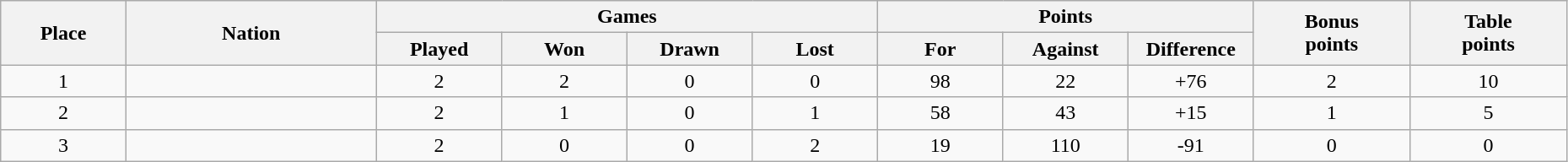<table class="wikitable" width="98%">
<tr>
<th rowspan=2 width="8%">Place</th>
<th rowspan=2 width="16%">Nation</th>
<th colspan=4 width="32%">Games</th>
<th colspan=3 width="24%">Points</th>
<th rowspan=2 width="10%">Bonus<br>points</th>
<th rowspan=2 width="10%">Table<br>points</th>
</tr>
<tr>
<th width="8%">Played</th>
<th width="8%">Won</th>
<th width="8%">Drawn</th>
<th width="8%">Lost</th>
<th width="8%">For</th>
<th width="8%">Against</th>
<th width="8%">Difference</th>
</tr>
<tr align=center>
<td>1</td>
<td align=left></td>
<td>2</td>
<td>2</td>
<td>0</td>
<td>0</td>
<td>98</td>
<td>22</td>
<td>+76</td>
<td>2</td>
<td>10</td>
</tr>
<tr align=center>
<td>2</td>
<td align=left></td>
<td>2</td>
<td>1</td>
<td>0</td>
<td>1</td>
<td>58</td>
<td>43</td>
<td>+15</td>
<td>1</td>
<td>5</td>
</tr>
<tr align=center>
<td>3</td>
<td align=left></td>
<td>2</td>
<td>0</td>
<td>0</td>
<td>2</td>
<td>19</td>
<td>110</td>
<td>-91</td>
<td>0</td>
<td>0</td>
</tr>
</table>
